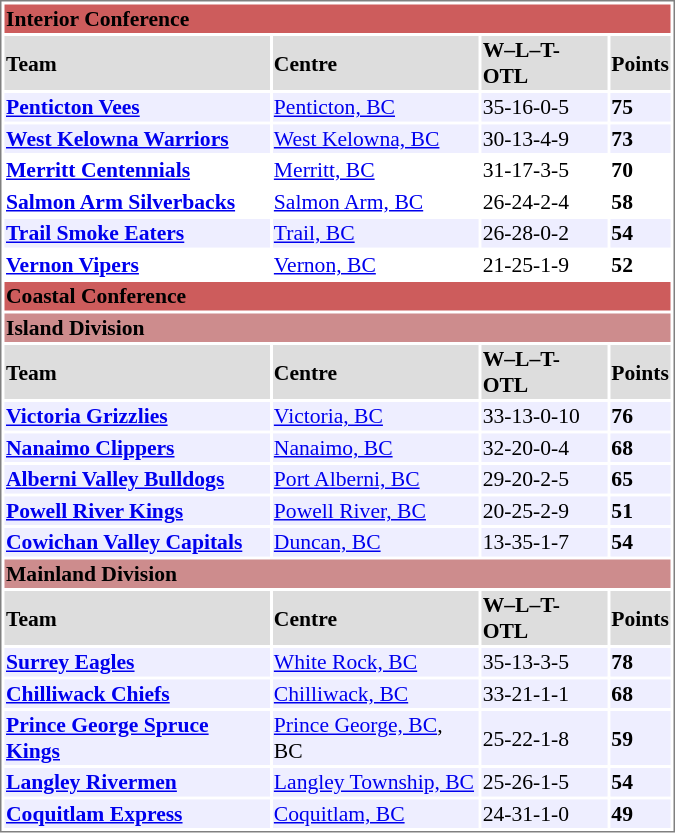<table cellpadding="0">
<tr style="text-align:left; vertical-align:top;">
<td></td>
<td><br><table cellpadding="1"  style="width:450px; font-size:90%; border:1px solid gray;">
<tr style="background:#cd5c5c;">
<td colspan="4"><strong>Interior Conference</strong></td>
</tr>
<tr>
<th style="background:#ddd;">Team</th>
<th style="background:#ddd;">Centre</th>
<th style="background:#ddd;">W–L–T-OTL</th>
<th style="background:#ddd;">Points</th>
</tr>
<tr bgcolor="#eeeeff">
<td><strong><a href='#'>Penticton Vees</a></strong></td>
<td><a href='#'>Penticton, BC</a></td>
<td>35-16-0-5</td>
<td><strong>75</strong></td>
</tr>
<tr bgcolor="#eeeeff">
<td><strong><a href='#'>West Kelowna Warriors</a></strong></td>
<td><a href='#'>West Kelowna, BC</a></td>
<td>30-13-4-9</td>
<td><strong>73</strong></td>
</tr>
<tr>
<td><strong><a href='#'>Merritt Centennials</a></strong></td>
<td><a href='#'>Merritt, BC</a></td>
<td>31-17-3-5</td>
<td><strong>70</strong></td>
</tr>
<tr>
<td><strong><a href='#'>Salmon Arm Silverbacks</a></strong></td>
<td><a href='#'>Salmon Arm, BC</a></td>
<td>26-24-2-4</td>
<td><strong>58</strong></td>
</tr>
<tr bgcolor="#eeeeff">
<td><strong><a href='#'>Trail Smoke Eaters</a></strong></td>
<td><a href='#'>Trail, BC</a></td>
<td>26-28-0-2</td>
<td><strong>54</strong></td>
</tr>
<tr>
<td><strong><a href='#'>Vernon Vipers</a></strong></td>
<td><a href='#'>Vernon, BC</a></td>
<td>21-25-1-9</td>
<td><strong>52</strong></td>
</tr>
<tr style="background:#cd5c5c;">
<td colspan="4"><strong>Coastal Conference</strong></td>
</tr>
<tr style="background:#cd8c8d;">
<td colspan="4"><strong>Island Division</strong></td>
</tr>
<tr>
<th style="background:#ddd;">Team</th>
<th style="background:#ddd;">Centre</th>
<th style="background:#ddd;">W–L–T-OTL</th>
<th style="background:#ddd;">Points</th>
</tr>
<tr bgcolor="#eeeeff">
<td><strong><a href='#'>Victoria Grizzlies</a></strong></td>
<td><a href='#'>Victoria, BC</a></td>
<td>33-13-0-10</td>
<td><strong>76</strong></td>
</tr>
<tr bgcolor="#eeeeff">
<td><strong><a href='#'>Nanaimo Clippers</a></strong></td>
<td><a href='#'>Nanaimo, BC</a></td>
<td>32-20-0-4</td>
<td><strong>68</strong></td>
</tr>
<tr bgcolor="#eeeeff">
<td><strong><a href='#'>Alberni Valley Bulldogs</a></strong></td>
<td><a href='#'>Port Alberni, BC</a></td>
<td>29-20-2-5</td>
<td><strong>65</strong></td>
</tr>
<tr bgcolor="#eeeeff">
<td><strong><a href='#'>Powell River Kings</a></strong></td>
<td><a href='#'>Powell River, BC</a></td>
<td>20-25-2-9</td>
<td><strong>51</strong></td>
</tr>
<tr bgcolor="#eeeeff">
<td><strong><a href='#'>Cowichan Valley Capitals</a></strong></td>
<td><a href='#'>Duncan, BC</a></td>
<td>13-35-1-7</td>
<td><strong>54</strong></td>
</tr>
<tr style="background:#cd8c8d;">
<td colspan="4"><strong>Mainland Division</strong></td>
</tr>
<tr>
<th style="background:#ddd;">Team</th>
<th style="background:#ddd;">Centre</th>
<th style="background:#ddd;">W–L–T-OTL</th>
<th style="background:#ddd;">Points</th>
</tr>
<tr bgcolor="#eeeeff">
<td><strong><a href='#'>Surrey Eagles</a></strong></td>
<td><a href='#'>White Rock, BC</a></td>
<td>35-13-3-5</td>
<td><strong>78</strong></td>
</tr>
<tr bgcolor="#eeeeff">
<td><strong><a href='#'>Chilliwack Chiefs</a></strong></td>
<td><a href='#'>Chilliwack, BC</a></td>
<td>33-21-1-1</td>
<td><strong>68</strong></td>
</tr>
<tr bgcolor="#eeeeff">
<td><strong><a href='#'>Prince George Spruce Kings</a></strong></td>
<td><a href='#'>Prince George, BC</a>, BC</td>
<td>25-22-1-8</td>
<td><strong>59</strong></td>
</tr>
<tr bgcolor="#eeeeff">
<td><strong><a href='#'>Langley Rivermen</a></strong></td>
<td><a href='#'>Langley Township, BC</a></td>
<td>25-26-1-5</td>
<td><strong>54</strong></td>
</tr>
<tr bgcolor="#eeeeff">
<td><strong><a href='#'>Coquitlam Express</a></strong></td>
<td><a href='#'>Coquitlam, BC</a></td>
<td>24-31-1-0</td>
<td><strong>49</strong></td>
</tr>
</table>
</td>
</tr>
</table>
